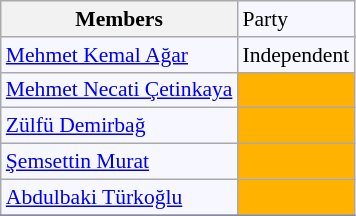<table class=wikitable style="border:1px solid #8888aa; background-color:#f7f8ff; padding:0px; font-size:90%;">
<tr>
<th>Members</th>
<td>Party</td>
</tr>
<tr>
<td><a href='#'>Mehmet Kemal Ağar</a></td>
<td>Independent</td>
</tr>
<tr>
<td><a href='#'>Mehmet Necati Çetinkaya</a></td>
<td style="background: #ffb300"></td>
</tr>
<tr>
<td><a href='#'>Zülfü Demirbağ</a></td>
<td style="background: #ffb300"></td>
</tr>
<tr>
<td><a href='#'>Şemsettin Murat</a></td>
<td style="background: #ffb300"></td>
</tr>
<tr>
<td><a href='#'>Abdulbaki Türkoğlu</a></td>
<td style="background: #ffb300"></td>
</tr>
<tr>
</tr>
</table>
